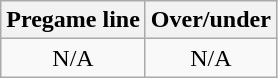<table class="wikitable">
<tr align="center">
<th style=>Pregame line</th>
<th style=>Over/under</th>
</tr>
<tr align="center">
<td>N/A</td>
<td>N/A</td>
</tr>
</table>
